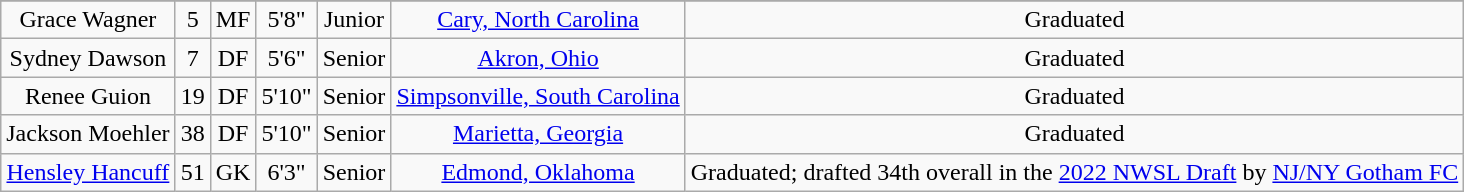<table class="wikitable sortable" style="text-align:center;" border="1">
<tr align=center>
</tr>
<tr>
<td>Grace Wagner</td>
<td>5</td>
<td>MF</td>
<td>5'8"</td>
<td> Junior</td>
<td><a href='#'>Cary, North Carolina</a></td>
<td>Graduated</td>
</tr>
<tr>
<td>Sydney Dawson</td>
<td>7</td>
<td>DF</td>
<td>5'6"</td>
<td>Senior</td>
<td><a href='#'>Akron, Ohio</a></td>
<td>Graduated</td>
</tr>
<tr>
<td>Renee Guion</td>
<td>19</td>
<td>DF</td>
<td>5'10"</td>
<td>Senior</td>
<td><a href='#'>Simpsonville, South Carolina</a></td>
<td>Graduated</td>
</tr>
<tr>
<td>Jackson Moehler</td>
<td>38</td>
<td>DF</td>
<td>5'10"</td>
<td>Senior</td>
<td><a href='#'>Marietta, Georgia</a></td>
<td>Graduated</td>
</tr>
<tr>
<td><a href='#'>Hensley Hancuff</a></td>
<td>51</td>
<td>GK</td>
<td>6'3"</td>
<td>Senior</td>
<td><a href='#'>Edmond, Oklahoma</a></td>
<td>Graduated; drafted 34th overall in the <a href='#'>2022 NWSL Draft</a> by <a href='#'>NJ/NY Gotham FC</a></td>
</tr>
</table>
